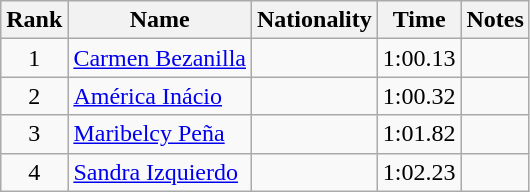<table class="wikitable sortable" style="text-align:center">
<tr>
<th>Rank</th>
<th>Name</th>
<th>Nationality</th>
<th>Time</th>
<th>Notes</th>
</tr>
<tr>
<td align=center>1</td>
<td align=left><a href='#'>Carmen Bezanilla</a></td>
<td align=left></td>
<td>1:00.13</td>
<td></td>
</tr>
<tr>
<td align=center>2</td>
<td align=left><a href='#'>América Inácio</a></td>
<td align=left></td>
<td>1:00.32</td>
<td></td>
</tr>
<tr>
<td align=center>3</td>
<td align=left><a href='#'>Maribelcy Peña</a></td>
<td align=left></td>
<td>1:01.82</td>
<td></td>
</tr>
<tr>
<td align=center>4</td>
<td align=left><a href='#'>Sandra Izquierdo</a></td>
<td align=left></td>
<td>1:02.23</td>
<td></td>
</tr>
</table>
